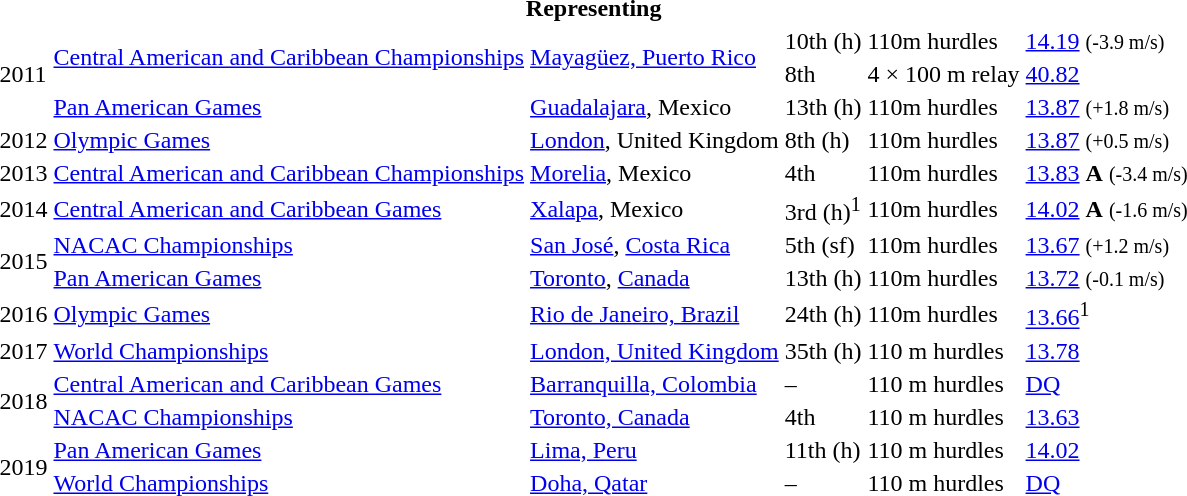<table>
<tr>
<th colspan="6">Representing </th>
</tr>
<tr>
<td rowspan=3>2011</td>
<td rowspan=2><a href='#'>Central American and Caribbean Championships</a></td>
<td rowspan=2><a href='#'>Mayagüez, Puerto Rico</a></td>
<td>10th (h)</td>
<td>110m hurdles</td>
<td><a href='#'>14.19</a> <small>(-3.9 m/s)</small></td>
</tr>
<tr>
<td>8th</td>
<td>4 × 100 m relay</td>
<td><a href='#'>40.82</a></td>
</tr>
<tr>
<td><a href='#'>Pan American Games</a></td>
<td><a href='#'>Guadalajara</a>, Mexico</td>
<td>13th (h)</td>
<td>110m hurdles</td>
<td><a href='#'>13.87</a> <small>(+1.8 m/s)</small></td>
</tr>
<tr>
<td>2012</td>
<td><a href='#'>Olympic Games</a></td>
<td><a href='#'>London</a>, United Kingdom</td>
<td>8th (h)</td>
<td>110m hurdles</td>
<td><a href='#'>13.87</a> <small>(+0.5 m/s)</small></td>
</tr>
<tr>
<td>2013</td>
<td><a href='#'>Central American and Caribbean Championships</a></td>
<td><a href='#'>Morelia</a>, Mexico</td>
<td>4th</td>
<td>110m hurdles</td>
<td><a href='#'>13.83</a> <strong>A</strong> <small>(-3.4 m/s)</small></td>
</tr>
<tr>
<td>2014</td>
<td><a href='#'>Central American and Caribbean Games</a></td>
<td><a href='#'>Xalapa</a>, Mexico</td>
<td>3rd (h)<sup>1</sup></td>
<td>110m hurdles</td>
<td><a href='#'>14.02</a> <strong>A</strong> <small>(-1.6 m/s)</small></td>
</tr>
<tr>
<td rowspan=2>2015</td>
<td><a href='#'>NACAC Championships</a></td>
<td><a href='#'>San José</a>, <a href='#'>Costa Rica</a></td>
<td>5th (sf)</td>
<td>110m hurdles</td>
<td><a href='#'>13.67</a> <small>(+1.2 m/s)</small></td>
</tr>
<tr>
<td><a href='#'>Pan American Games</a></td>
<td><a href='#'>Toronto</a>, <a href='#'>Canada</a></td>
<td>13th (h)</td>
<td>110m hurdles</td>
<td><a href='#'>13.72</a> <small>(-0.1 m/s)</small></td>
</tr>
<tr>
<td>2016</td>
<td><a href='#'>Olympic Games</a></td>
<td><a href='#'>Rio de Janeiro, Brazil</a></td>
<td>24th (h)</td>
<td>110m hurdles</td>
<td><a href='#'>13.66</a><sup>1</sup></td>
</tr>
<tr>
<td>2017</td>
<td><a href='#'>World Championships</a></td>
<td><a href='#'>London, United Kingdom</a></td>
<td>35th (h)</td>
<td>110 m hurdles</td>
<td><a href='#'>13.78</a></td>
</tr>
<tr>
<td rowspan=2>2018</td>
<td><a href='#'>Central American and Caribbean Games</a></td>
<td><a href='#'>Barranquilla, Colombia</a></td>
<td>–</td>
<td>110 m hurdles</td>
<td><a href='#'>DQ</a></td>
</tr>
<tr>
<td><a href='#'>NACAC Championships</a></td>
<td><a href='#'>Toronto, Canada</a></td>
<td>4th</td>
<td>110 m hurdles</td>
<td><a href='#'>13.63</a></td>
</tr>
<tr>
<td rowspan=2>2019</td>
<td><a href='#'>Pan American Games</a></td>
<td><a href='#'>Lima, Peru</a></td>
<td>11th (h)</td>
<td>110 m hurdles</td>
<td><a href='#'>14.02</a></td>
</tr>
<tr>
<td><a href='#'>World Championships</a></td>
<td><a href='#'>Doha, Qatar</a></td>
<td>–</td>
<td>110 m hurdles</td>
<td><a href='#'>DQ</a></td>
</tr>
</table>
